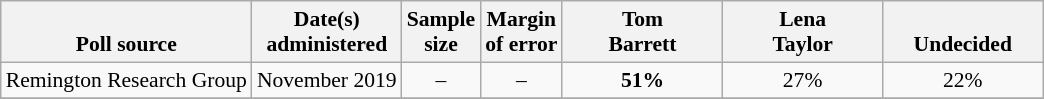<table class="wikitable" style="font-size:90%;text-align:center;">
<tr valign=bottom>
<th>Poll source</th>
<th>Date(s)<br>administered</th>
<th>Sample<br>size</th>
<th>Margin<br>of error</th>
<th style="width:100px;">Tom<br>Barrett</th>
<th style="width:100px;">Lena <br>Taylor</th>
<th style="width:100px;">Undecided</th>
</tr>
<tr>
<td>Remington Research Group</td>
<td align=center>November 2019</td>
<td align=center>–</td>
<td align=center>–</td>
<td><strong>51%</strong></td>
<td align=center>27%</td>
<td align=center>22%</td>
</tr>
<tr>
</tr>
</table>
